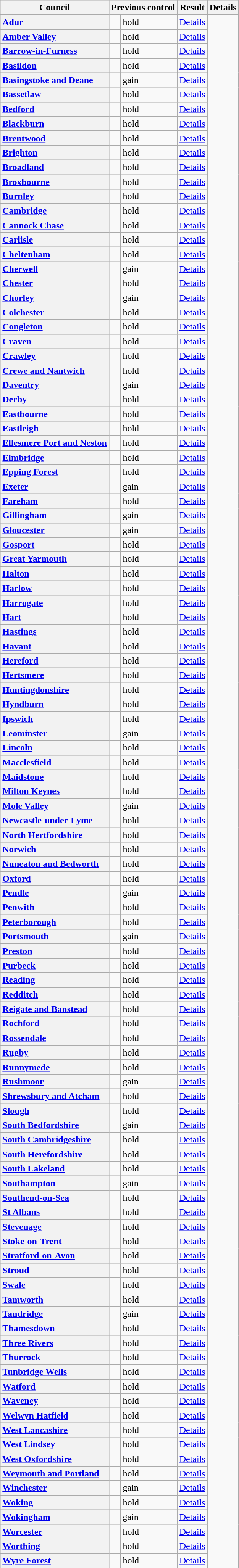<table class="wikitable sortable" border="1">
<tr>
<th scope="col">Council</th>
<th colspan=2>Previous control</th>
<th colspan=2>Result</th>
<th class="unsortable" scope="col">Details</th>
</tr>
<tr>
<th scope="row" style="text-align: left;"><a href='#'>Adur</a></th>
<td></td>
<td> hold</td>
<td><a href='#'>Details</a></td>
</tr>
<tr>
<th scope="row" style="text-align: left;"><a href='#'>Amber Valley</a></th>
<td></td>
<td> hold</td>
<td><a href='#'>Details</a></td>
</tr>
<tr>
<th scope="row" style="text-align: left;"><a href='#'>Barrow-in-Furness</a></th>
<td></td>
<td> hold</td>
<td><a href='#'>Details</a></td>
</tr>
<tr>
<th scope="row" style="text-align: left;"><a href='#'>Basildon</a></th>
<td></td>
<td> hold</td>
<td><a href='#'>Details</a></td>
</tr>
<tr>
<th scope="row" style="text-align: left;"><a href='#'>Basingstoke and Deane</a></th>
<td></td>
<td> gain</td>
<td><a href='#'>Details</a></td>
</tr>
<tr>
<th scope="row" style="text-align: left;"><a href='#'>Bassetlaw</a></th>
<td></td>
<td> hold</td>
<td><a href='#'>Details</a></td>
</tr>
<tr>
<th scope="row" style="text-align: left;"><a href='#'>Bedford</a></th>
<td></td>
<td> hold</td>
<td><a href='#'>Details</a></td>
</tr>
<tr>
<th scope="row" style="text-align: left;"><a href='#'>Blackburn</a></th>
<td></td>
<td> hold</td>
<td><a href='#'>Details</a></td>
</tr>
<tr>
<th scope="row" style="text-align: left;"><a href='#'>Brentwood</a></th>
<td></td>
<td> hold</td>
<td><a href='#'>Details</a></td>
</tr>
<tr>
<th scope="row" style="text-align: left;"><a href='#'>Brighton</a></th>
<td></td>
<td> hold</td>
<td><a href='#'>Details</a></td>
</tr>
<tr>
<th scope="row" style="text-align: left;"><a href='#'>Broadland</a></th>
<td></td>
<td> hold</td>
<td><a href='#'>Details</a></td>
</tr>
<tr>
<th scope="row" style="text-align: left;"><a href='#'>Broxbourne</a></th>
<td></td>
<td> hold</td>
<td><a href='#'>Details</a></td>
</tr>
<tr>
<th scope="row" style="text-align: left;"><a href='#'>Burnley</a></th>
<td></td>
<td> hold</td>
<td><a href='#'>Details</a></td>
</tr>
<tr>
<th scope="row" style="text-align: left;"><a href='#'>Cambridge</a></th>
<td></td>
<td> hold</td>
<td><a href='#'>Details</a></td>
</tr>
<tr>
<th scope="row" style="text-align: left;"><a href='#'>Cannock Chase</a></th>
<td></td>
<td> hold</td>
<td><a href='#'>Details</a></td>
</tr>
<tr>
<th scope="row" style="text-align: left;"><a href='#'>Carlisle</a></th>
<td></td>
<td> hold</td>
<td><a href='#'>Details</a></td>
</tr>
<tr>
<th scope="row" style="text-align: left;"><a href='#'>Cheltenham</a></th>
<td></td>
<td> hold</td>
<td><a href='#'>Details</a></td>
</tr>
<tr>
<th scope="row" style="text-align: left;"><a href='#'>Cherwell</a></th>
<td></td>
<td> gain</td>
<td><a href='#'>Details</a></td>
</tr>
<tr>
<th scope="row" style="text-align: left;"><a href='#'>Chester</a></th>
<td></td>
<td> hold</td>
<td><a href='#'>Details</a></td>
</tr>
<tr>
<th scope="row" style="text-align: left;"><a href='#'>Chorley</a></th>
<td></td>
<td> gain</td>
<td><a href='#'>Details</a></td>
</tr>
<tr>
<th scope="row" style="text-align: left;"><a href='#'>Colchester</a></th>
<td></td>
<td> hold</td>
<td><a href='#'>Details</a></td>
</tr>
<tr>
<th scope="row" style="text-align: left;"><a href='#'>Congleton</a></th>
<td></td>
<td> hold</td>
<td><a href='#'>Details</a></td>
</tr>
<tr>
<th scope="row" style="text-align: left;"><a href='#'>Craven</a></th>
<td></td>
<td> hold</td>
<td><a href='#'>Details</a></td>
</tr>
<tr>
<th scope="row" style="text-align: left;"><a href='#'>Crawley</a></th>
<td></td>
<td> hold</td>
<td><a href='#'>Details</a></td>
</tr>
<tr>
<th scope="row" style="text-align: left;"><a href='#'>Crewe and Nantwich</a></th>
<td></td>
<td> hold</td>
<td><a href='#'>Details</a></td>
</tr>
<tr>
<th scope="row" style="text-align: left;"><a href='#'>Daventry</a></th>
<td></td>
<td> gain</td>
<td><a href='#'>Details</a></td>
</tr>
<tr>
<th scope="row" style="text-align: left;"><a href='#'>Derby</a></th>
<td></td>
<td> hold</td>
<td><a href='#'>Details</a></td>
</tr>
<tr>
<th scope="row" style="text-align: left;"><a href='#'>Eastbourne</a></th>
<td></td>
<td> hold</td>
<td><a href='#'>Details</a></td>
</tr>
<tr>
<th scope="row" style="text-align: left;"><a href='#'>Eastleigh</a></th>
<td></td>
<td> hold</td>
<td><a href='#'>Details</a></td>
</tr>
<tr>
<th scope="row" style="text-align: left;"><a href='#'>Ellesmere Port and Neston</a></th>
<td></td>
<td> hold</td>
<td><a href='#'>Details</a></td>
</tr>
<tr>
<th scope="row" style="text-align: left;"><a href='#'>Elmbridge</a></th>
<td></td>
<td> hold</td>
<td><a href='#'>Details</a></td>
</tr>
<tr>
<th scope="row" style="text-align: left;"><a href='#'>Epping Forest</a></th>
<td></td>
<td> hold</td>
<td><a href='#'>Details</a></td>
</tr>
<tr>
<th scope="row" style="text-align: left;"><a href='#'>Exeter</a></th>
<td></td>
<td> gain</td>
<td><a href='#'>Details</a></td>
</tr>
<tr>
<th scope="row" style="text-align: left;"><a href='#'>Fareham</a></th>
<td></td>
<td> hold</td>
<td><a href='#'>Details</a></td>
</tr>
<tr>
<th scope="row" style="text-align: left;"><a href='#'>Gillingham</a></th>
<td></td>
<td> gain</td>
<td><a href='#'>Details</a></td>
</tr>
<tr>
<th scope="row" style="text-align: left;"><a href='#'>Gloucester</a></th>
<td></td>
<td> gain</td>
<td><a href='#'>Details</a></td>
</tr>
<tr>
<th scope="row" style="text-align: left;"><a href='#'>Gosport</a></th>
<td></td>
<td> hold</td>
<td><a href='#'>Details</a></td>
</tr>
<tr>
<th scope="row" style="text-align: left;"><a href='#'>Great Yarmouth</a></th>
<td></td>
<td> hold</td>
<td><a href='#'>Details</a></td>
</tr>
<tr>
<th scope="row" style="text-align: left;"><a href='#'>Halton</a></th>
<td></td>
<td> hold</td>
<td><a href='#'>Details</a></td>
</tr>
<tr>
<th scope="row" style="text-align: left;"><a href='#'>Harlow</a></th>
<td></td>
<td> hold</td>
<td><a href='#'>Details</a></td>
</tr>
<tr>
<th scope="row" style="text-align: left;"><a href='#'>Harrogate</a></th>
<td></td>
<td> hold</td>
<td><a href='#'>Details</a></td>
</tr>
<tr>
<th scope="row" style="text-align: left;"><a href='#'>Hart</a></th>
<td></td>
<td> hold</td>
<td><a href='#'>Details</a></td>
</tr>
<tr>
<th scope="row" style="text-align: left;"><a href='#'>Hastings</a></th>
<td></td>
<td> hold</td>
<td><a href='#'>Details</a></td>
</tr>
<tr>
<th scope="row" style="text-align: left;"><a href='#'>Havant</a></th>
<td></td>
<td> hold</td>
<td><a href='#'>Details</a></td>
</tr>
<tr>
<th scope="row" style="text-align: left;"><a href='#'>Hereford</a></th>
<td></td>
<td> hold</td>
<td><a href='#'>Details</a></td>
</tr>
<tr>
<th scope="row" style="text-align: left;"><a href='#'>Hertsmere</a></th>
<td></td>
<td> hold</td>
<td><a href='#'>Details</a></td>
</tr>
<tr>
<th scope="row" style="text-align: left;"><a href='#'>Huntingdonshire</a></th>
<td></td>
<td> hold</td>
<td><a href='#'>Details</a></td>
</tr>
<tr>
<th scope="row" style="text-align: left;"><a href='#'>Hyndburn</a></th>
<td></td>
<td> hold</td>
<td><a href='#'>Details</a></td>
</tr>
<tr>
<th scope="row" style="text-align: left;"><a href='#'>Ipswich</a></th>
<td></td>
<td> hold</td>
<td><a href='#'>Details</a></td>
</tr>
<tr>
<th scope="row" style="text-align: left;"><a href='#'>Leominster</a></th>
<td></td>
<td> gain</td>
<td><a href='#'>Details</a></td>
</tr>
<tr>
<th scope="row" style="text-align: left;"><a href='#'>Lincoln</a></th>
<td></td>
<td> hold</td>
<td><a href='#'>Details</a></td>
</tr>
<tr>
<th scope="row" style="text-align: left;"><a href='#'>Macclesfield</a></th>
<td></td>
<td> hold</td>
<td><a href='#'>Details</a></td>
</tr>
<tr>
<th scope="row" style="text-align: left;"><a href='#'>Maidstone</a></th>
<td></td>
<td> hold</td>
<td><a href='#'>Details</a></td>
</tr>
<tr>
<th scope="row" style="text-align: left;"><a href='#'>Milton Keynes</a></th>
<td></td>
<td> hold</td>
<td><a href='#'>Details</a></td>
</tr>
<tr>
<th scope="row" style="text-align: left;"><a href='#'>Mole Valley</a></th>
<td></td>
<td> gain</td>
<td><a href='#'>Details</a></td>
</tr>
<tr>
<th scope="row" style="text-align: left;"><a href='#'>Newcastle-under-Lyme</a></th>
<td></td>
<td> hold</td>
<td><a href='#'>Details</a></td>
</tr>
<tr>
<th scope="row" style="text-align: left;"><a href='#'>North Hertfordshire</a></th>
<td></td>
<td> hold</td>
<td><a href='#'>Details</a></td>
</tr>
<tr>
<th scope="row" style="text-align: left;"><a href='#'>Norwich</a></th>
<td></td>
<td> hold</td>
<td><a href='#'>Details</a></td>
</tr>
<tr>
<th scope="row" style="text-align: left;"><a href='#'>Nuneaton and Bedworth</a></th>
<td></td>
<td> hold</td>
<td><a href='#'>Details</a></td>
</tr>
<tr>
<th scope="row" style="text-align: left;"><a href='#'>Oxford</a></th>
<td></td>
<td> hold</td>
<td><a href='#'>Details</a></td>
</tr>
<tr>
<th scope="row" style="text-align: left;"><a href='#'>Pendle</a></th>
<td></td>
<td> gain</td>
<td><a href='#'>Details</a></td>
</tr>
<tr>
<th scope="row" style="text-align: left;"><a href='#'>Penwith</a></th>
<td></td>
<td> hold</td>
<td><a href='#'>Details</a></td>
</tr>
<tr>
<th scope="row" style="text-align: left;"><a href='#'>Peterborough</a></th>
<td></td>
<td> hold</td>
<td><a href='#'>Details</a></td>
</tr>
<tr>
<th scope="row" style="text-align: left;"><a href='#'>Portsmouth</a></th>
<td></td>
<td> gain</td>
<td><a href='#'>Details</a></td>
</tr>
<tr>
<th scope="row" style="text-align: left;"><a href='#'>Preston</a></th>
<td></td>
<td> hold</td>
<td><a href='#'>Details</a></td>
</tr>
<tr>
<th scope="row" style="text-align: left;"><a href='#'>Purbeck</a></th>
<td></td>
<td> hold</td>
<td><a href='#'>Details</a></td>
</tr>
<tr>
<th scope="row" style="text-align: left;"><a href='#'>Reading</a></th>
<td></td>
<td> hold</td>
<td><a href='#'>Details</a></td>
</tr>
<tr>
<th scope="row" style="text-align: left;"><a href='#'>Redditch</a></th>
<td></td>
<td> hold</td>
<td><a href='#'>Details</a></td>
</tr>
<tr>
<th scope="row" style="text-align: left;"><a href='#'>Reigate and Banstead</a></th>
<td></td>
<td> hold</td>
<td><a href='#'>Details</a></td>
</tr>
<tr>
<th scope="row" style="text-align: left;"><a href='#'>Rochford</a></th>
<td></td>
<td> hold</td>
<td><a href='#'>Details</a></td>
</tr>
<tr>
<th scope="row" style="text-align: left;"><a href='#'>Rossendale</a></th>
<td></td>
<td> hold</td>
<td><a href='#'>Details</a></td>
</tr>
<tr>
<th scope="row" style="text-align: left;"><a href='#'>Rugby</a></th>
<td></td>
<td> hold</td>
<td><a href='#'>Details</a></td>
</tr>
<tr>
<th scope="row" style="text-align: left;"><a href='#'>Runnymede</a></th>
<td></td>
<td> hold</td>
<td><a href='#'>Details</a></td>
</tr>
<tr>
<th scope="row" style="text-align: left;"><a href='#'>Rushmoor</a></th>
<td></td>
<td> gain</td>
<td><a href='#'>Details</a></td>
</tr>
<tr>
<th scope="row" style="text-align: left;"><a href='#'>Shrewsbury and Atcham</a></th>
<td></td>
<td> hold</td>
<td><a href='#'>Details</a></td>
</tr>
<tr>
<th scope="row" style="text-align: left;"><a href='#'>Slough</a></th>
<td></td>
<td> hold</td>
<td><a href='#'>Details</a></td>
</tr>
<tr>
<th scope="row" style="text-align: left;"><a href='#'>South Bedfordshire</a></th>
<td></td>
<td> gain</td>
<td><a href='#'>Details</a></td>
</tr>
<tr>
<th scope="row" style="text-align: left;"><a href='#'>South Cambridgeshire</a></th>
<td></td>
<td> hold</td>
<td><a href='#'>Details</a></td>
</tr>
<tr>
<th scope="row" style="text-align: left;"><a href='#'>South Herefordshire</a></th>
<td></td>
<td> hold</td>
<td><a href='#'>Details</a></td>
</tr>
<tr>
<th scope="row" style="text-align: left;"><a href='#'>South Lakeland</a></th>
<td></td>
<td> hold</td>
<td><a href='#'>Details</a></td>
</tr>
<tr>
<th scope="row" style="text-align: left;"><a href='#'>Southampton</a></th>
<td></td>
<td> gain</td>
<td><a href='#'>Details</a></td>
</tr>
<tr>
<th scope="row" style="text-align: left;"><a href='#'>Southend-on-Sea</a></th>
<td></td>
<td> hold</td>
<td><a href='#'>Details</a></td>
</tr>
<tr>
<th scope="row" style="text-align: left;"><a href='#'>St Albans</a></th>
<td></td>
<td> hold</td>
<td><a href='#'>Details</a></td>
</tr>
<tr>
<th scope="row" style="text-align: left;"><a href='#'>Stevenage</a></th>
<td></td>
<td> hold</td>
<td><a href='#'>Details</a></td>
</tr>
<tr>
<th scope="row" style="text-align: left;"><a href='#'>Stoke-on-Trent</a></th>
<td></td>
<td> hold</td>
<td><a href='#'>Details</a></td>
</tr>
<tr>
<th scope="row" style="text-align: left;"><a href='#'>Stratford-on-Avon</a></th>
<td></td>
<td> hold</td>
<td><a href='#'>Details</a></td>
</tr>
<tr>
<th scope="row" style="text-align: left;"><a href='#'>Stroud</a></th>
<td></td>
<td> hold</td>
<td><a href='#'>Details</a></td>
</tr>
<tr>
<th scope="row" style="text-align: left;"><a href='#'>Swale</a></th>
<td></td>
<td> hold</td>
<td><a href='#'>Details</a></td>
</tr>
<tr>
<th scope="row" style="text-align: left;"><a href='#'>Tamworth</a></th>
<td></td>
<td> hold</td>
<td><a href='#'>Details</a></td>
</tr>
<tr>
<th scope="row" style="text-align: left;"><a href='#'>Tandridge</a></th>
<td></td>
<td> gain</td>
<td><a href='#'>Details</a></td>
</tr>
<tr>
<th scope="row" style="text-align: left;"><a href='#'>Thamesdown</a></th>
<td></td>
<td> hold</td>
<td><a href='#'>Details</a></td>
</tr>
<tr>
<th scope="row" style="text-align: left;"><a href='#'>Three Rivers</a></th>
<td></td>
<td> hold</td>
<td><a href='#'>Details</a></td>
</tr>
<tr>
<th scope="row" style="text-align: left;"><a href='#'>Thurrock</a></th>
<td></td>
<td> hold</td>
<td><a href='#'>Details</a></td>
</tr>
<tr>
<th scope="row" style="text-align: left;"><a href='#'>Tunbridge Wells</a></th>
<td></td>
<td> hold</td>
<td><a href='#'>Details</a></td>
</tr>
<tr>
<th scope="row" style="text-align: left;"><a href='#'>Watford</a></th>
<td></td>
<td> hold</td>
<td><a href='#'>Details</a></td>
</tr>
<tr>
<th scope="row" style="text-align: left;"><a href='#'>Waveney</a></th>
<td></td>
<td> hold</td>
<td><a href='#'>Details</a></td>
</tr>
<tr>
<th scope="row" style="text-align: left;"><a href='#'>Welwyn Hatfield</a></th>
<td></td>
<td> hold</td>
<td><a href='#'>Details</a></td>
</tr>
<tr>
<th scope="row" style="text-align: left;"><a href='#'>West Lancashire</a></th>
<td></td>
<td> hold</td>
<td><a href='#'>Details</a></td>
</tr>
<tr>
<th scope="row" style="text-align: left;"><a href='#'>West Lindsey</a></th>
<td></td>
<td> hold</td>
<td><a href='#'>Details</a></td>
</tr>
<tr>
<th scope="row" style="text-align: left;"><a href='#'>West Oxfordshire</a></th>
<td></td>
<td> hold</td>
<td><a href='#'>Details</a></td>
</tr>
<tr>
<th scope="row" style="text-align: left;"><a href='#'>Weymouth and Portland</a></th>
<td></td>
<td> hold</td>
<td><a href='#'>Details</a></td>
</tr>
<tr>
<th scope="row" style="text-align: left;"><a href='#'>Winchester</a></th>
<td></td>
<td> gain</td>
<td><a href='#'>Details</a></td>
</tr>
<tr>
<th scope="row" style="text-align: left;"><a href='#'>Woking</a></th>
<td></td>
<td> hold</td>
<td><a href='#'>Details</a></td>
</tr>
<tr>
<th scope="row" style="text-align: left;"><a href='#'>Wokingham</a></th>
<td></td>
<td> gain</td>
<td><a href='#'>Details</a></td>
</tr>
<tr>
<th scope="row" style="text-align: left;"><a href='#'>Worcester</a></th>
<td></td>
<td> hold</td>
<td><a href='#'>Details</a></td>
</tr>
<tr>
<th scope="row" style="text-align: left;"><a href='#'>Worthing</a></th>
<td></td>
<td> hold</td>
<td><a href='#'>Details</a></td>
</tr>
<tr>
<th scope="row" style="text-align: left;"><a href='#'>Wyre Forest</a></th>
<td></td>
<td> hold</td>
<td><a href='#'>Details</a></td>
</tr>
</table>
